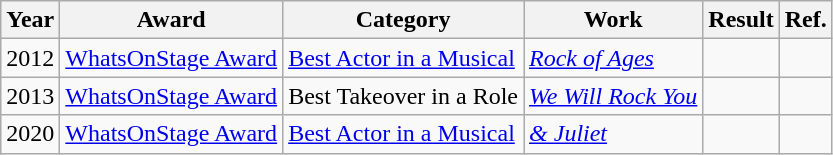<table class="wikitable plainrowheaders sortable">
<tr>
<th scope="col">Year</th>
<th scope="col">Award</th>
<th scope="col">Category</th>
<th scope="col">Work</th>
<th scope="col">Result</th>
<th scope="col">Ref.</th>
</tr>
<tr>
<td>2012</td>
<td><a href='#'>WhatsOnStage Award</a></td>
<td><a href='#'>Best Actor in a Musical</a></td>
<td><em><a href='#'>Rock of Ages</a></em></td>
<td></td>
<td></td>
</tr>
<tr>
<td>2013</td>
<td><a href='#'>WhatsOnStage Award</a></td>
<td>Best Takeover in a Role</td>
<td><em><a href='#'>We Will Rock You</a></em></td>
<td></td>
<td></td>
</tr>
<tr>
<td>2020</td>
<td><a href='#'>WhatsOnStage Award</a></td>
<td><a href='#'>Best Actor in a Musical</a></td>
<td><em><a href='#'>& Juliet</a></em></td>
<td></td>
<td></td>
</tr>
</table>
